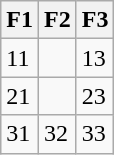<table class="wikitable">
<tr>
<th>F1</th>
<th>F2</th>
<th>F3</th>
</tr>
<tr>
<td>11</td>
<td></td>
<td>13</td>
</tr>
<tr>
<td>21</td>
<td></td>
<td>23</td>
</tr>
<tr>
<td>31</td>
<td>32</td>
<td>33</td>
</tr>
</table>
